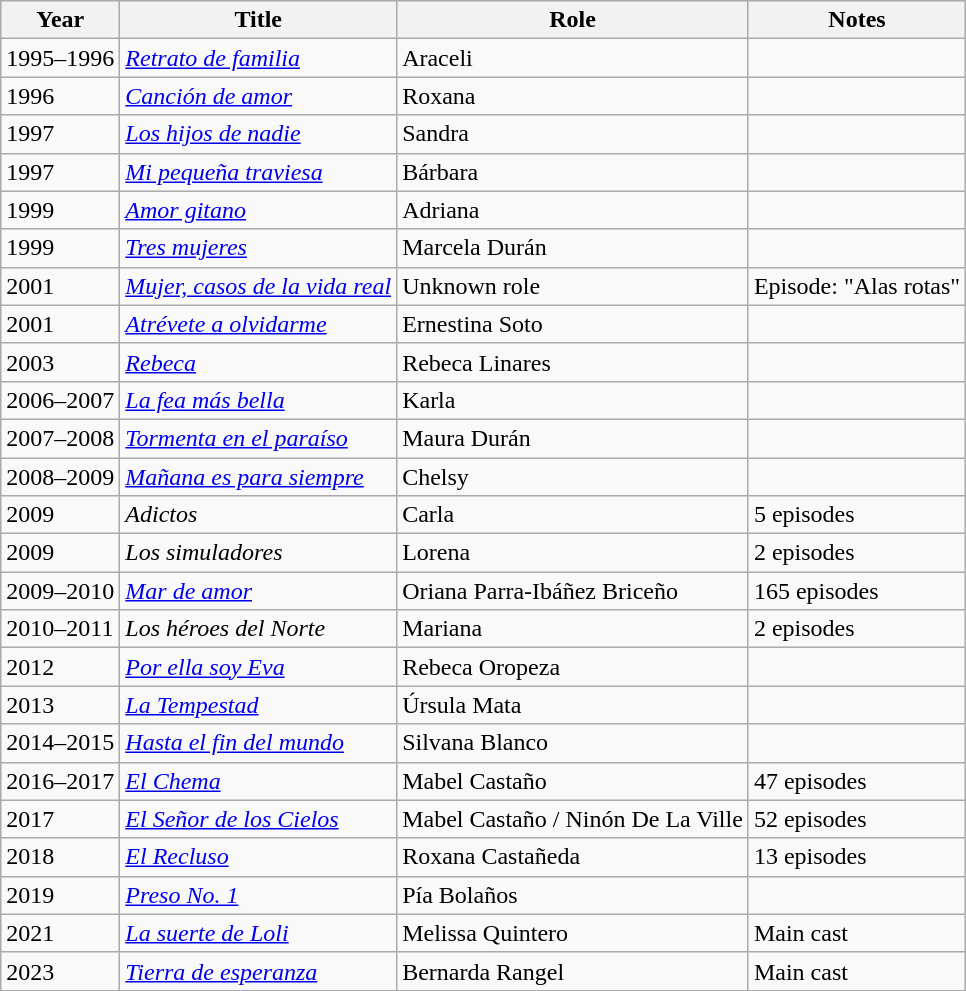<table class="wikitable">
<tr>
<th>Year</th>
<th>Title</th>
<th>Role</th>
<th>Notes</th>
</tr>
<tr>
<td>1995–1996</td>
<td><em><a href='#'>Retrato de familia</a></em></td>
<td>Araceli</td>
<td></td>
</tr>
<tr>
<td>1996</td>
<td><em><a href='#'>Canción de amor</a></em></td>
<td>Roxana</td>
<td></td>
</tr>
<tr>
<td>1997</td>
<td><em><a href='#'>Los hijos de nadie</a></em></td>
<td>Sandra</td>
<td></td>
</tr>
<tr>
<td>1997</td>
<td><em><a href='#'>Mi pequeña traviesa</a></em></td>
<td>Bárbara</td>
<td></td>
</tr>
<tr>
<td>1999</td>
<td><em><a href='#'>Amor gitano</a></em></td>
<td>Adriana</td>
<td></td>
</tr>
<tr>
<td>1999</td>
<td><em><a href='#'>Tres mujeres</a></em></td>
<td>Marcela Durán</td>
<td></td>
</tr>
<tr>
<td>2001</td>
<td><em><a href='#'>Mujer, casos de la vida real</a></em></td>
<td>Unknown role</td>
<td>Episode: "Alas rotas"</td>
</tr>
<tr>
<td>2001</td>
<td><em><a href='#'>Atrévete a olvidarme</a></em></td>
<td>Ernestina Soto</td>
<td></td>
</tr>
<tr>
<td>2003</td>
<td><em><a href='#'>Rebeca</a></em></td>
<td>Rebeca Linares</td>
<td></td>
</tr>
<tr>
<td>2006–2007</td>
<td><em><a href='#'>La fea más bella</a></em></td>
<td>Karla</td>
<td></td>
</tr>
<tr>
<td>2007–2008</td>
<td><em><a href='#'>Tormenta en el paraíso</a></em></td>
<td>Maura Durán</td>
<td></td>
</tr>
<tr>
<td>2008–2009</td>
<td><em><a href='#'>Mañana es para siempre</a></em></td>
<td>Chelsy</td>
<td></td>
</tr>
<tr>
<td>2009</td>
<td><em>Adictos</em></td>
<td>Carla</td>
<td>5 episodes</td>
</tr>
<tr>
<td>2009</td>
<td><em>Los simuladores</em></td>
<td>Lorena</td>
<td>2 episodes</td>
</tr>
<tr>
<td>2009–2010</td>
<td><em><a href='#'>Mar de amor</a></em></td>
<td>Oriana Parra-Ibáñez Briceño</td>
<td>165 episodes</td>
</tr>
<tr>
<td>2010–2011</td>
<td><em>Los héroes del Norte</em></td>
<td>Mariana</td>
<td>2 episodes</td>
</tr>
<tr>
<td>2012</td>
<td><em><a href='#'>Por ella soy Eva</a></em></td>
<td>Rebeca Oropeza</td>
<td></td>
</tr>
<tr>
<td>2013</td>
<td><em><a href='#'>La Tempestad</a></em></td>
<td>Úrsula Mata</td>
<td></td>
</tr>
<tr>
<td>2014–2015</td>
<td><em><a href='#'>Hasta el fin del mundo</a></em></td>
<td>Silvana Blanco</td>
<td></td>
</tr>
<tr>
<td>2016–2017</td>
<td><em><a href='#'>El Chema</a></em></td>
<td>Mabel Castaño</td>
<td>47 episodes</td>
</tr>
<tr>
<td>2017</td>
<td><em><a href='#'>El Señor de los Cielos</a></em></td>
<td>Mabel Castaño / Ninón De La Ville</td>
<td>52 episodes</td>
</tr>
<tr>
<td>2018</td>
<td><em><a href='#'>El Recluso</a></em></td>
<td>Roxana Castañeda</td>
<td>13 episodes</td>
</tr>
<tr>
<td>2019</td>
<td><em><a href='#'>Preso No. 1</a></em></td>
<td>Pía Bolaños</td>
<td></td>
</tr>
<tr>
<td>2021</td>
<td><em><a href='#'>La suerte de Loli</a></em></td>
<td>Melissa Quintero</td>
<td>Main cast</td>
</tr>
<tr>
<td>2023</td>
<td><em><a href='#'>Tierra de esperanza</a></em></td>
<td>Bernarda Rangel</td>
<td>Main cast</td>
</tr>
<tr>
</tr>
</table>
